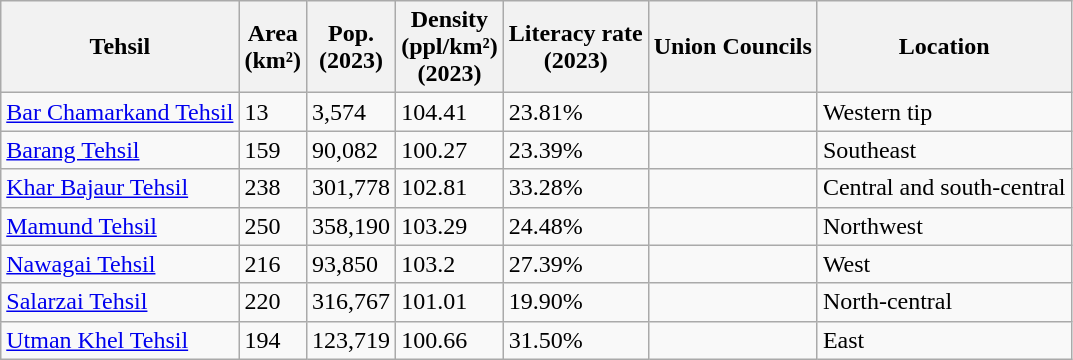<table class="wikitable sortable static-row-numbers static-row-header-hash">
<tr>
<th>Tehsil</th>
<th>Area<br>(km²)</th>
<th>Pop.<br>(2023)</th>
<th>Density<br>(ppl/km²)<br>(2023)</th>
<th>Literacy rate<br>(2023)</th>
<th>Union Councils</th>
<th>Location</th>
</tr>
<tr>
<td><a href='#'>Bar Chamarkand Tehsil</a></td>
<td>13</td>
<td>3,574</td>
<td>104.41</td>
<td>23.81%</td>
<td></td>
<td>Western tip</td>
</tr>
<tr>
<td><a href='#'>Barang Tehsil</a></td>
<td>159</td>
<td>90,082</td>
<td>100.27</td>
<td>23.39%</td>
<td></td>
<td>Southeast</td>
</tr>
<tr>
<td><a href='#'>Khar Bajaur Tehsil</a></td>
<td>238</td>
<td>301,778</td>
<td>102.81</td>
<td>33.28%</td>
<td></td>
<td>Central and south-central</td>
</tr>
<tr>
<td><a href='#'>Mamund Tehsil</a></td>
<td>250</td>
<td>358,190</td>
<td>103.29</td>
<td>24.48%</td>
<td></td>
<td>Northwest</td>
</tr>
<tr>
<td><a href='#'>Nawagai Tehsil</a></td>
<td>216</td>
<td>93,850</td>
<td>103.2</td>
<td>27.39%</td>
<td></td>
<td>West</td>
</tr>
<tr>
<td><a href='#'>Salarzai Tehsil</a></td>
<td>220</td>
<td>316,767</td>
<td>101.01</td>
<td>19.90%</td>
<td></td>
<td>North-central</td>
</tr>
<tr>
<td><a href='#'>Utman Khel Tehsil</a></td>
<td>194</td>
<td>123,719</td>
<td>100.66</td>
<td>31.50%</td>
<td></td>
<td>East</td>
</tr>
</table>
